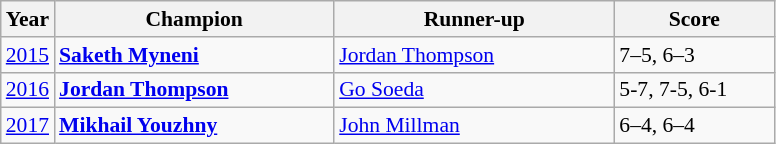<table class="wikitable" style="font-size:90%">
<tr>
<th>Year</th>
<th width="180">Champion</th>
<th width="180">Runner-up</th>
<th width="100">Score</th>
</tr>
<tr>
<td><a href='#'>2015</a></td>
<td> <strong><a href='#'>Saketh Myneni</a></strong></td>
<td> <a href='#'>Jordan Thompson</a></td>
<td>7–5, 6–3</td>
</tr>
<tr>
<td><a href='#'>2016</a></td>
<td> <strong><a href='#'>Jordan Thompson</a></strong></td>
<td> <a href='#'>Go Soeda</a></td>
<td>5-7, 7-5, 6-1</td>
</tr>
<tr>
<td><a href='#'>2017</a></td>
<td> <strong><a href='#'>Mikhail Youzhny</a></strong></td>
<td> <a href='#'>John Millman</a></td>
<td>6–4, 6–4</td>
</tr>
</table>
